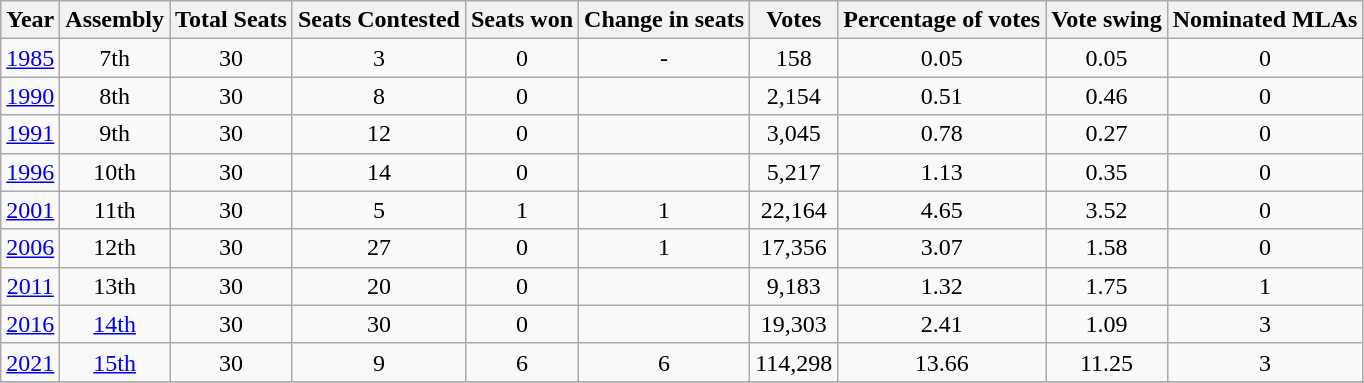<table class="wikitable sortable" style="text-align:center">
<tr>
<th>Year</th>
<th>Assembly</th>
<th>Total Seats</th>
<th>Seats Contested</th>
<th>Seats won</th>
<th>Change in seats</th>
<th>Votes</th>
<th>Percentage of votes</th>
<th>Vote swing</th>
<th>Nominated MLAs</th>
</tr>
<tr>
<td><a href='#'>1985</a></td>
<td>7th</td>
<td>30</td>
<td>3</td>
<td>0</td>
<td>-</td>
<td>158</td>
<td>0.05</td>
<td>0.05</td>
<td>0</td>
</tr>
<tr>
<td><a href='#'>1990</a></td>
<td>8th</td>
<td>30</td>
<td>8</td>
<td>0</td>
<td></td>
<td>2,154</td>
<td>0.51</td>
<td>0.46</td>
<td>0</td>
</tr>
<tr>
<td><a href='#'>1991</a></td>
<td>9th</td>
<td>30</td>
<td>12</td>
<td>0</td>
<td></td>
<td>3,045</td>
<td>0.78</td>
<td>0.27</td>
<td>0</td>
</tr>
<tr>
<td><a href='#'>1996</a></td>
<td>10th</td>
<td>30</td>
<td>14</td>
<td>0</td>
<td></td>
<td>5,217</td>
<td>1.13</td>
<td>0.35</td>
<td>0</td>
</tr>
<tr>
<td><a href='#'>2001</a></td>
<td>11th</td>
<td>30</td>
<td>5</td>
<td>1</td>
<td>1</td>
<td>22,164</td>
<td>4.65</td>
<td>3.52</td>
<td>0</td>
</tr>
<tr>
<td><a href='#'>2006</a></td>
<td>12th</td>
<td>30</td>
<td>27</td>
<td>0</td>
<td>1</td>
<td>17,356</td>
<td>3.07</td>
<td>1.58</td>
<td>0</td>
</tr>
<tr>
<td><a href='#'>2011</a></td>
<td>13th</td>
<td>30</td>
<td>20</td>
<td>0</td>
<td></td>
<td>9,183</td>
<td>1.32</td>
<td>1.75</td>
<td>1</td>
</tr>
<tr>
<td><a href='#'>2016</a></td>
<td><a href='#'>14th</a></td>
<td>30</td>
<td>30</td>
<td>0</td>
<td></td>
<td>19,303</td>
<td>2.41</td>
<td>1.09</td>
<td>3</td>
</tr>
<tr>
<td><a href='#'>2021</a></td>
<td><a href='#'>15th</a></td>
<td>30</td>
<td>9</td>
<td>6</td>
<td>6</td>
<td>114,298</td>
<td>13.66</td>
<td>11.25</td>
<td>3</td>
</tr>
<tr>
</tr>
</table>
